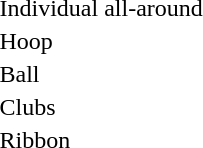<table>
<tr>
<td>Individual all-around<br></td>
<td></td>
<td></td>
<td></td>
</tr>
<tr>
<td>Hoop <br></td>
<td></td>
<td></td>
<td></td>
</tr>
<tr>
<td>Ball <br></td>
<td></td>
<td></td>
<td></td>
</tr>
<tr>
<td>Clubs <br></td>
<td></td>
<td></td>
<td></td>
</tr>
<tr>
<td>Ribbon <br></td>
<td></td>
<td></td>
<td></td>
</tr>
</table>
